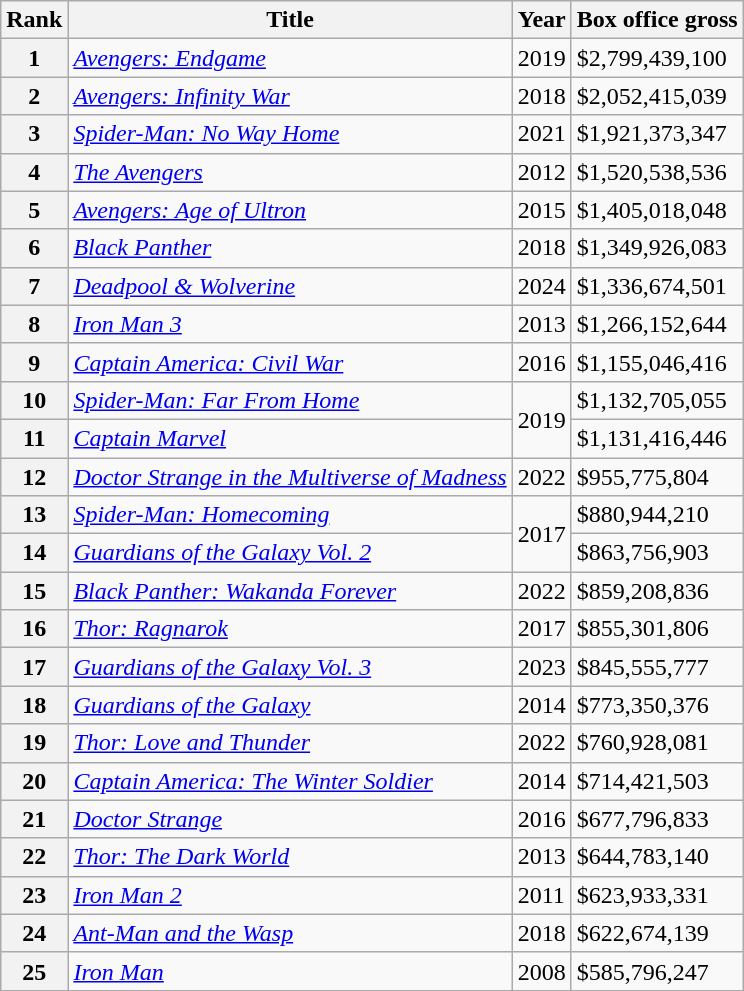<table class="wikitable sortable">
<tr>
<th scope="col">Rank</th>
<th scope="col">Title</th>
<th scope="col">Year</th>
<th scope="col">Box office gross</th>
</tr>
<tr>
<th>1</th>
<td><em><a href='#'>Avengers: Endgame</a></em></td>
<td>2019</td>
<td>$2,799,439,100</td>
</tr>
<tr>
<th>2</th>
<td><em><a href='#'>Avengers: Infinity War</a></em></td>
<td>2018</td>
<td>$2,052,415,039</td>
</tr>
<tr>
<th>3</th>
<td><em><a href='#'>Spider-Man: No Way Home</a></em></td>
<td>2021</td>
<td>$1,921,373,347</td>
</tr>
<tr>
<th>4</th>
<td><em><a href='#'>The Avengers</a></em></td>
<td>2012</td>
<td>$1,520,538,536</td>
</tr>
<tr>
<th>5</th>
<td><em><a href='#'>Avengers: Age of Ultron</a></em></td>
<td>2015</td>
<td>$1,405,018,048</td>
</tr>
<tr>
<th>6</th>
<td><em><a href='#'>Black Panther</a></em></td>
<td>2018</td>
<td>$1,349,926,083</td>
</tr>
<tr>
<th>7</th>
<td><em><a href='#'>Deadpool & Wolverine</a></em></td>
<td>2024</td>
<td>$1,336,674,501</td>
</tr>
<tr>
<th>8</th>
<td><em><a href='#'>Iron Man 3</a></em></td>
<td>2013</td>
<td>$1,266,152,644</td>
</tr>
<tr>
<th>9</th>
<td><em><a href='#'>Captain America: Civil War</a></em></td>
<td>2016</td>
<td>$1,155,046,416</td>
</tr>
<tr>
<th>10</th>
<td><em><a href='#'>Spider-Man: Far From Home</a></em></td>
<td rowspan="2">2019</td>
<td>$1,132,705,055</td>
</tr>
<tr>
<th>11</th>
<td><em><a href='#'>Captain Marvel</a></em></td>
<td>$1,131,416,446</td>
</tr>
<tr>
<th>12</th>
<td><em><a href='#'>Doctor Strange in the Multiverse of Madness</a></em></td>
<td>2022</td>
<td>$955,775,804</td>
</tr>
<tr>
<th>13</th>
<td><em><a href='#'>Spider-Man: Homecoming</a></em></td>
<td rowspan="2">2017</td>
<td>$880,944,210</td>
</tr>
<tr>
<th>14</th>
<td><em><a href='#'>Guardians of the Galaxy Vol. 2</a></em></td>
<td>$863,756,903</td>
</tr>
<tr>
<th>15</th>
<td><em><a href='#'>Black Panther: Wakanda Forever</a></em></td>
<td>2022</td>
<td>$859,208,836</td>
</tr>
<tr>
<th>16</th>
<td><em><a href='#'>Thor: Ragnarok</a></em></td>
<td>2017</td>
<td>$855,301,806</td>
</tr>
<tr>
<th>17</th>
<td><em><a href='#'>Guardians of the Galaxy Vol. 3</a></em></td>
<td>2023</td>
<td>$845,555,777</td>
</tr>
<tr>
<th>18</th>
<td><em><a href='#'>Guardians of the Galaxy</a></em></td>
<td>2014</td>
<td>$773,350,376</td>
</tr>
<tr>
<th>19</th>
<td><em><a href='#'>Thor: Love and Thunder</a></em></td>
<td>2022</td>
<td>$760,928,081</td>
</tr>
<tr>
<th>20</th>
<td><em><a href='#'>Captain America: The Winter Soldier</a></em></td>
<td>2014</td>
<td>$714,421,503</td>
</tr>
<tr>
<th>21</th>
<td><em><a href='#'>Doctor Strange</a></em></td>
<td>2016</td>
<td>$677,796,833</td>
</tr>
<tr>
<th>22</th>
<td><em><a href='#'>Thor: The Dark World</a></em></td>
<td>2013</td>
<td>$644,783,140</td>
</tr>
<tr>
<th>23</th>
<td><em><a href='#'>Iron Man 2</a></em></td>
<td>2011</td>
<td>$623,933,331</td>
</tr>
<tr>
<th>24</th>
<td><em><a href='#'>Ant-Man and the Wasp</a></em></td>
<td>2018</td>
<td>$622,674,139</td>
</tr>
<tr>
<th>25</th>
<td><em><a href='#'>Iron Man</a></em></td>
<td>2008</td>
<td>$585,796,247</td>
</tr>
</table>
